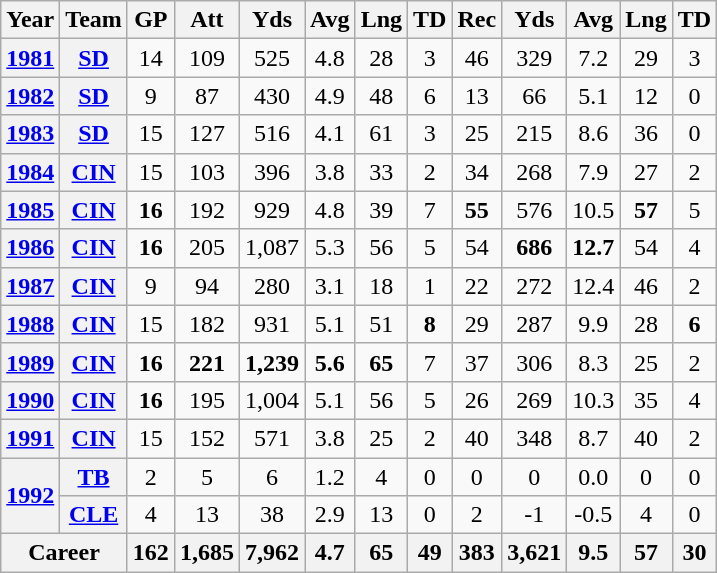<table class="wikitable" style="text-align: center;">
<tr>
<th>Year</th>
<th>Team</th>
<th>GP</th>
<th>Att</th>
<th>Yds</th>
<th>Avg</th>
<th>Lng</th>
<th>TD</th>
<th>Rec</th>
<th>Yds</th>
<th>Avg</th>
<th>Lng</th>
<th>TD</th>
</tr>
<tr>
<th><a href='#'>1981</a></th>
<th><a href='#'>SD</a></th>
<td>14</td>
<td>109</td>
<td>525</td>
<td>4.8</td>
<td>28</td>
<td>3</td>
<td>46</td>
<td>329</td>
<td>7.2</td>
<td>29</td>
<td>3</td>
</tr>
<tr>
<th><a href='#'>1982</a></th>
<th><a href='#'>SD</a></th>
<td>9</td>
<td>87</td>
<td>430</td>
<td>4.9</td>
<td>48</td>
<td>6</td>
<td>13</td>
<td>66</td>
<td>5.1</td>
<td>12</td>
<td>0</td>
</tr>
<tr>
<th><a href='#'>1983</a></th>
<th><a href='#'>SD</a></th>
<td>15</td>
<td>127</td>
<td>516</td>
<td>4.1</td>
<td>61</td>
<td>3</td>
<td>25</td>
<td>215</td>
<td>8.6</td>
<td>36</td>
<td>0</td>
</tr>
<tr>
<th><a href='#'>1984</a></th>
<th><a href='#'>CIN</a></th>
<td>15</td>
<td>103</td>
<td>396</td>
<td>3.8</td>
<td>33</td>
<td>2</td>
<td>34</td>
<td>268</td>
<td>7.9</td>
<td>27</td>
<td>2</td>
</tr>
<tr>
<th><a href='#'>1985</a></th>
<th><a href='#'>CIN</a></th>
<td><strong>16</strong></td>
<td>192</td>
<td>929</td>
<td>4.8</td>
<td>39</td>
<td>7</td>
<td><strong>55</strong></td>
<td>576</td>
<td>10.5</td>
<td><strong>57</strong></td>
<td>5</td>
</tr>
<tr>
<th><a href='#'>1986</a></th>
<th><a href='#'>CIN</a></th>
<td><strong>16</strong></td>
<td>205</td>
<td>1,087</td>
<td>5.3</td>
<td>56</td>
<td>5</td>
<td>54</td>
<td><strong>686</strong></td>
<td><strong>12.7</strong></td>
<td>54</td>
<td>4</td>
</tr>
<tr>
<th><a href='#'>1987</a></th>
<th><a href='#'>CIN</a></th>
<td>9</td>
<td>94</td>
<td>280</td>
<td>3.1</td>
<td>18</td>
<td>1</td>
<td>22</td>
<td>272</td>
<td>12.4</td>
<td>46</td>
<td>2</td>
</tr>
<tr>
<th><a href='#'>1988</a></th>
<th><a href='#'>CIN</a></th>
<td>15</td>
<td>182</td>
<td>931</td>
<td>5.1</td>
<td>51</td>
<td><strong>8</strong></td>
<td>29</td>
<td>287</td>
<td>9.9</td>
<td>28</td>
<td><strong>6</strong></td>
</tr>
<tr>
<th><a href='#'>1989</a></th>
<th><a href='#'>CIN</a></th>
<td><strong>16</strong></td>
<td><strong>221</strong></td>
<td><strong>1,239</strong></td>
<td><strong>5.6</strong></td>
<td><strong>65</strong></td>
<td>7</td>
<td>37</td>
<td>306</td>
<td>8.3</td>
<td>25</td>
<td>2</td>
</tr>
<tr>
<th><a href='#'>1990</a></th>
<th><a href='#'>CIN</a></th>
<td><strong>16</strong></td>
<td>195</td>
<td>1,004</td>
<td>5.1</td>
<td>56</td>
<td>5</td>
<td>26</td>
<td>269</td>
<td>10.3</td>
<td>35</td>
<td>4</td>
</tr>
<tr>
<th><a href='#'>1991</a></th>
<th><a href='#'>CIN</a></th>
<td>15</td>
<td>152</td>
<td>571</td>
<td>3.8</td>
<td>25</td>
<td>2</td>
<td>40</td>
<td>348</td>
<td>8.7</td>
<td>40</td>
<td>2</td>
</tr>
<tr>
<th rowspan="2"><a href='#'>1992</a></th>
<th><a href='#'>TB</a></th>
<td>2</td>
<td>5</td>
<td>6</td>
<td>1.2</td>
<td>4</td>
<td>0</td>
<td>0</td>
<td>0</td>
<td>0.0</td>
<td>0</td>
<td>0</td>
</tr>
<tr>
<th><a href='#'>CLE</a></th>
<td>4</td>
<td>13</td>
<td>38</td>
<td>2.9</td>
<td>13</td>
<td>0</td>
<td>2</td>
<td>-1</td>
<td>-0.5</td>
<td>4</td>
<td>0</td>
</tr>
<tr>
<th colspan="2">Career</th>
<th>162</th>
<th>1,685</th>
<th>7,962</th>
<th>4.7</th>
<th>65</th>
<th>49</th>
<th>383</th>
<th>3,621</th>
<th>9.5</th>
<th>57</th>
<th>30</th>
</tr>
</table>
